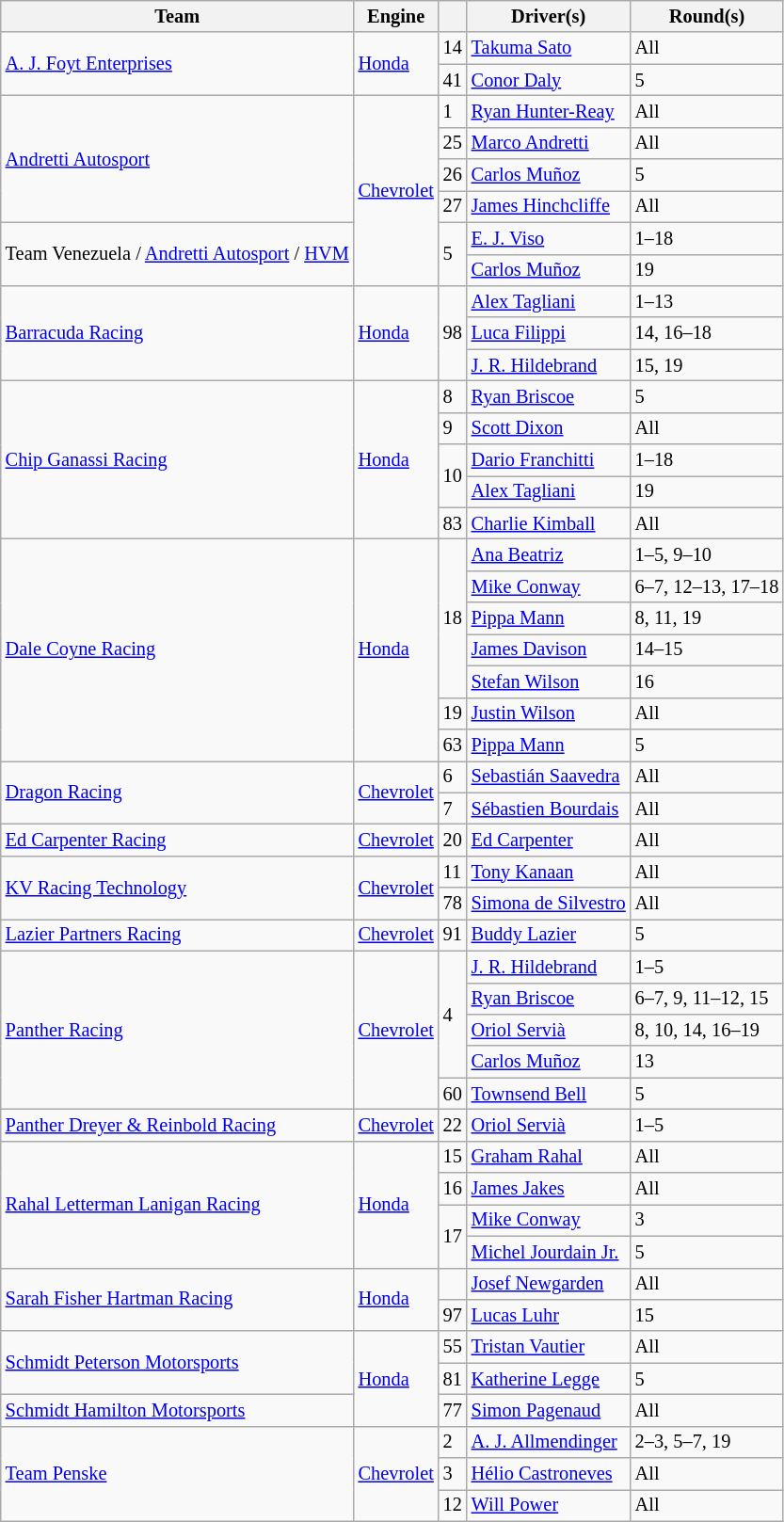<table style="font-size: 85%" class="wikitable">
<tr>
<th>Team</th>
<th>Engine</th>
<th></th>
<th>Driver(s)</th>
<th>Round(s)</th>
</tr>
<tr>
<td rowspan=2><a href='#'>A. J. Foyt Enterprises</a></td>
<td rowspan=2><a href='#'>Honda</a></td>
<td>14</td>
<td> <a href='#'>Takuma Sato</a></td>
<td>All</td>
</tr>
<tr>
<td>41</td>
<td> <a href='#'>Conor Daly</a> </td>
<td>5</td>
</tr>
<tr>
<td rowspan="4"><a href='#'>Andretti Autosport</a></td>
<td rowspan=6><a href='#'>Chevrolet</a></td>
<td>1</td>
<td> <a href='#'>Ryan Hunter-Reay</a></td>
<td>All</td>
</tr>
<tr>
<td>25</td>
<td> <a href='#'>Marco Andretti</a></td>
<td>All</td>
</tr>
<tr>
<td>26</td>
<td> <a href='#'>Carlos Muñoz</a>  </td>
<td>5</td>
</tr>
<tr>
<td>27</td>
<td> <a href='#'>James Hinchcliffe</a></td>
<td>All</td>
</tr>
<tr>
<td rowspan="2">Team Venezuela / <a href='#'>Andretti Autosport</a> / <a href='#'>HVM</a></td>
<td rowspan="2">5</td>
<td> <a href='#'>E. J. Viso</a></td>
<td>1–18</td>
</tr>
<tr>
<td> <a href='#'>Carlos Muñoz</a>  </td>
<td>19</td>
</tr>
<tr>
<td rowspan=3><a href='#'>Barracuda Racing</a></td>
<td rowspan=3><a href='#'>Honda</a></td>
<td rowspan=3>98</td>
<td> <a href='#'>Alex Tagliani</a></td>
<td>1–13</td>
</tr>
<tr>
<td> <a href='#'>Luca Filippi</a> </td>
<td>14, 16–18</td>
</tr>
<tr>
<td> <a href='#'>J. R. Hildebrand</a></td>
<td>15, 19</td>
</tr>
<tr>
<td rowspan=5><a href='#'>Chip Ganassi Racing</a></td>
<td rowspan=5><a href='#'>Honda</a></td>
<td>8</td>
<td> <a href='#'>Ryan Briscoe</a></td>
<td>5</td>
</tr>
<tr>
<td>9</td>
<td> <a href='#'>Scott Dixon</a></td>
<td>All</td>
</tr>
<tr>
<td rowspan=2>10</td>
<td> <a href='#'>Dario Franchitti</a></td>
<td>1–18</td>
</tr>
<tr>
<td> <a href='#'>Alex Tagliani</a></td>
<td>19</td>
</tr>
<tr>
<td>83</td>
<td> <a href='#'>Charlie Kimball</a></td>
<td>All</td>
</tr>
<tr>
<td rowspan=7><a href='#'>Dale Coyne Racing</a></td>
<td rowspan=7><a href='#'>Honda</a></td>
<td rowspan=5>18</td>
<td> <a href='#'>Ana Beatriz</a></td>
<td>1–5, 9–10</td>
</tr>
<tr>
<td> <a href='#'>Mike Conway</a></td>
<td>6–7, 12–13, 17–18</td>
</tr>
<tr>
<td> <a href='#'>Pippa Mann</a></td>
<td>8, 11, 19</td>
</tr>
<tr>
<td> <a href='#'>James Davison</a>  </td>
<td>14–15</td>
</tr>
<tr>
<td> <a href='#'>Stefan Wilson</a>  </td>
<td>16</td>
</tr>
<tr>
<td>19</td>
<td> <a href='#'>Justin Wilson</a></td>
<td>All</td>
</tr>
<tr>
<td>63</td>
<td> <a href='#'>Pippa Mann</a></td>
<td>5</td>
</tr>
<tr>
<td rowspan=2><a href='#'>Dragon Racing</a></td>
<td rowspan=2><a href='#'>Chevrolet</a></td>
<td>6</td>
<td> <a href='#'>Sebastián Saavedra</a></td>
<td>All</td>
</tr>
<tr>
<td>7</td>
<td> <a href='#'>Sébastien Bourdais</a></td>
<td>All</td>
</tr>
<tr>
<td><a href='#'>Ed Carpenter Racing</a></td>
<td><a href='#'>Chevrolet</a></td>
<td>20</td>
<td> <a href='#'>Ed Carpenter</a></td>
<td>All</td>
</tr>
<tr>
<td rowspan=2><a href='#'>KV Racing Technology</a></td>
<td rowspan=2><a href='#'>Chevrolet</a></td>
<td>11</td>
<td> <a href='#'>Tony Kanaan</a></td>
<td>All</td>
</tr>
<tr>
<td>78</td>
<td> <a href='#'>Simona de Silvestro</a></td>
<td>All</td>
</tr>
<tr>
<td><a href='#'>Lazier Partners Racing</a></td>
<td><a href='#'>Chevrolet</a></td>
<td>91</td>
<td> <a href='#'>Buddy Lazier</a></td>
<td>5</td>
</tr>
<tr>
<td rowspan=5><a href='#'>Panther Racing</a></td>
<td rowspan=5><a href='#'>Chevrolet</a></td>
<td rowspan=4>4</td>
<td> <a href='#'>J. R. Hildebrand</a></td>
<td>1–5</td>
</tr>
<tr>
<td> <a href='#'>Ryan Briscoe</a></td>
<td>6–7, 9, 11–12, 15</td>
</tr>
<tr>
<td> <a href='#'>Oriol Servià</a></td>
<td>8, 10, 14, 16–19</td>
</tr>
<tr>
<td> <a href='#'>Carlos Muñoz</a> </td>
<td>13</td>
</tr>
<tr>
<td>60</td>
<td> <a href='#'>Townsend Bell</a></td>
<td>5</td>
</tr>
<tr>
<td><a href='#'>Panther Dreyer & Reinbold Racing</a></td>
<td><a href='#'>Chevrolet</a></td>
<td>22</td>
<td> <a href='#'>Oriol Servià</a></td>
<td>1–5</td>
</tr>
<tr>
<td rowspan=4><a href='#'>Rahal Letterman Lanigan Racing</a></td>
<td rowspan=4><a href='#'>Honda</a></td>
<td>15</td>
<td> <a href='#'>Graham Rahal</a></td>
<td>All</td>
</tr>
<tr>
<td>16</td>
<td> <a href='#'>James Jakes</a></td>
<td>All</td>
</tr>
<tr>
<td rowspan=2>17</td>
<td> <a href='#'>Mike Conway</a></td>
<td>3</td>
</tr>
<tr>
<td> <a href='#'>Michel Jourdain Jr.</a></td>
<td>5</td>
</tr>
<tr>
<td rowspan="2"><a href='#'>Sarah Fisher Hartman Racing</a></td>
<td rowspan="2"><a href='#'>Honda</a></td>
<td></td>
<td> <a href='#'>Josef Newgarden</a></td>
<td>All</td>
</tr>
<tr>
<td>97</td>
<td> <a href='#'>Lucas Luhr</a>  </td>
<td>15</td>
</tr>
<tr>
<td rowspan="2"><a href='#'>Schmidt Peterson Motorsports</a></td>
<td rowspan=3><a href='#'>Honda</a></td>
<td>55</td>
<td> <a href='#'>Tristan Vautier</a>  </td>
<td>All</td>
</tr>
<tr>
<td>81</td>
<td> <a href='#'>Katherine Legge</a></td>
<td>5</td>
</tr>
<tr>
<td><a href='#'>Schmidt Hamilton Motorsports</a></td>
<td>77</td>
<td> <a href='#'>Simon Pagenaud</a></td>
<td>All</td>
</tr>
<tr>
<td rowspan=3><a href='#'>Team Penske</a></td>
<td rowspan=3><a href='#'>Chevrolet</a></td>
<td>2</td>
<td> <a href='#'>A. J. Allmendinger</a></td>
<td>2–3, 5–7, 19</td>
</tr>
<tr>
<td>3</td>
<td> <a href='#'>Hélio Castroneves</a></td>
<td>All</td>
</tr>
<tr>
<td>12</td>
<td> <a href='#'>Will Power</a></td>
<td>All</td>
</tr>
</table>
